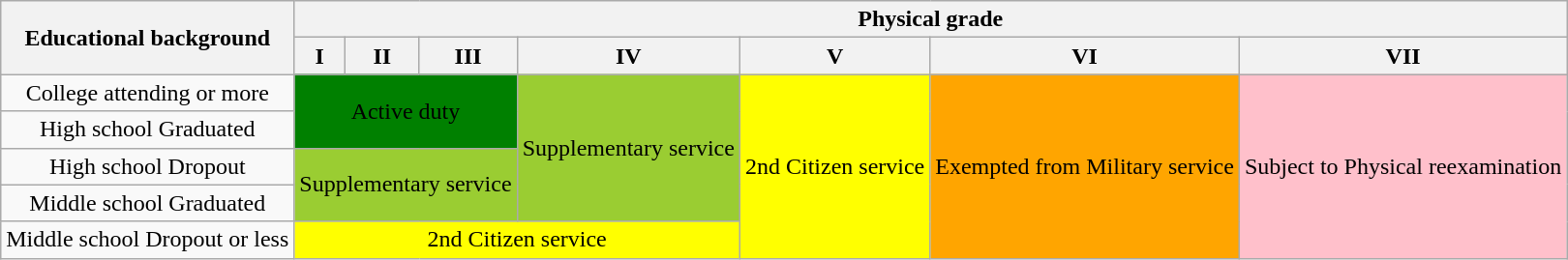<table class="wikitable">
<tr>
<th rowspan="2">Educational background</th>
<th colspan="7">Physical grade</th>
</tr>
<tr>
<th>I</th>
<th>II</th>
<th>III</th>
<th>IV</th>
<th>V</th>
<th>VI</th>
<th>VII</th>
</tr>
<tr>
<td div style="text-align:center">College attending or more</td>
<td colspan="3" rowspan="2" div style="background:green; text-align:center;">Active duty</td>
<td rowspan="4" div style="background:yellowgreen; text-align:center;">Supplementary service</td>
<td rowspan="5" div style="background:yellow; text-align:center;">2nd Citizen service</td>
<td rowspan="5" div style="background:orange; text-align:center;">Exempted from Military service</td>
<td rowspan="5" div style="background:pink; text-align:center;">Subject to Physical reexamination</td>
</tr>
<tr>
<td div style="text-align:center">High school Graduated</td>
</tr>
<tr>
<td div style="text-align:center">High school Dropout</td>
<td colspan="3" rowspan="2" div style="background:yellowgreen; text-align:center;">Supplementary service</td>
</tr>
<tr>
<td div style="text-align:center">Middle school Graduated</td>
</tr>
<tr>
<td div style="text-align:center">Middle school Dropout or less</td>
<td colspan="4" div style="background:yellow; text-align:center;">2nd Citizen service</td>
</tr>
</table>
